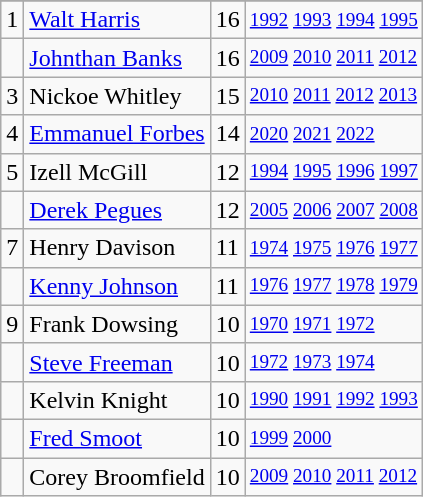<table class="wikitable">
<tr>
</tr>
<tr>
<td>1</td>
<td><a href='#'>Walt Harris</a></td>
<td>16</td>
<td style="font-size:80%;"><a href='#'>1992</a> <a href='#'>1993</a> <a href='#'>1994</a> <a href='#'>1995</a></td>
</tr>
<tr>
<td></td>
<td><a href='#'>Johnthan Banks</a></td>
<td>16</td>
<td style="font-size:80%;"><a href='#'>2009</a> <a href='#'>2010</a> <a href='#'>2011</a> <a href='#'>2012</a></td>
</tr>
<tr>
<td>3</td>
<td>Nickoe Whitley</td>
<td>15</td>
<td style="font-size:80%;"><a href='#'>2010</a> <a href='#'>2011</a> <a href='#'>2012</a> <a href='#'>2013</a></td>
</tr>
<tr>
<td>4</td>
<td><a href='#'>Emmanuel Forbes</a></td>
<td>14</td>
<td style="font-size:80%;"><a href='#'>2020</a> <a href='#'>2021</a> <a href='#'>2022</a></td>
</tr>
<tr>
<td>5</td>
<td>Izell McGill</td>
<td>12</td>
<td style="font-size:80%;"><a href='#'>1994</a> <a href='#'>1995</a> <a href='#'>1996</a> <a href='#'>1997</a></td>
</tr>
<tr>
<td></td>
<td><a href='#'>Derek Pegues</a></td>
<td>12</td>
<td style="font-size:80%;"><a href='#'>2005</a> <a href='#'>2006</a> <a href='#'>2007</a> <a href='#'>2008</a></td>
</tr>
<tr>
<td>7</td>
<td>Henry Davison</td>
<td>11</td>
<td style="font-size:80%;"><a href='#'>1974</a> <a href='#'>1975</a> <a href='#'>1976</a> <a href='#'>1977</a></td>
</tr>
<tr>
<td></td>
<td><a href='#'>Kenny Johnson</a></td>
<td>11</td>
<td style="font-size:80%;"><a href='#'>1976</a> <a href='#'>1977</a> <a href='#'>1978</a> <a href='#'>1979</a></td>
</tr>
<tr>
<td>9</td>
<td>Frank Dowsing</td>
<td>10</td>
<td style="font-size:80%;"><a href='#'>1970</a> <a href='#'>1971</a> <a href='#'>1972</a></td>
</tr>
<tr>
<td></td>
<td><a href='#'>Steve Freeman</a></td>
<td>10</td>
<td style="font-size:80%;"><a href='#'>1972</a> <a href='#'>1973</a> <a href='#'>1974</a></td>
</tr>
<tr>
<td></td>
<td>Kelvin Knight</td>
<td>10</td>
<td style="font-size:80%;"><a href='#'>1990</a> <a href='#'>1991</a> <a href='#'>1992</a> <a href='#'>1993</a></td>
</tr>
<tr>
<td></td>
<td><a href='#'>Fred Smoot</a></td>
<td>10</td>
<td style="font-size:80%;"><a href='#'>1999</a> <a href='#'>2000</a></td>
</tr>
<tr>
<td></td>
<td>Corey Broomfield</td>
<td>10</td>
<td style="font-size:80%;"><a href='#'>2009</a> <a href='#'>2010</a> <a href='#'>2011</a> <a href='#'>2012</a></td>
</tr>
</table>
